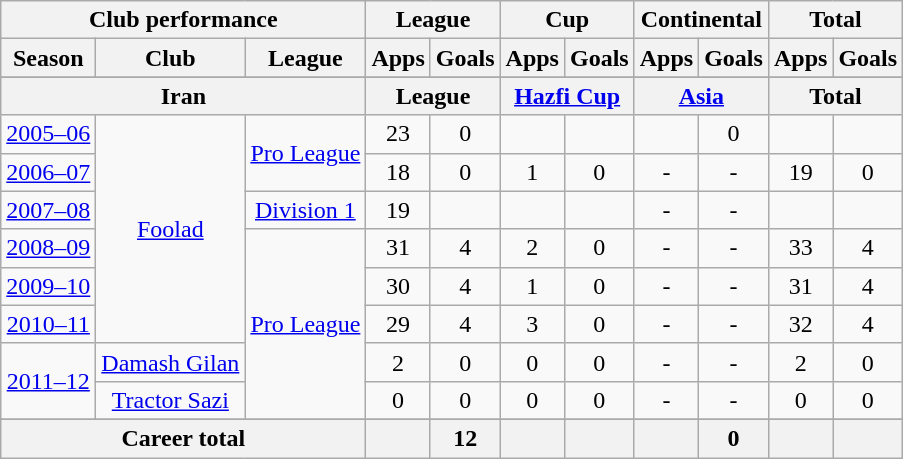<table class="wikitable" style="text-align:center">
<tr>
<th colspan=3>Club performance</th>
<th colspan=2>League</th>
<th colspan=2>Cup</th>
<th colspan=2>Continental</th>
<th colspan=2>Total</th>
</tr>
<tr>
<th>Season</th>
<th>Club</th>
<th>League</th>
<th>Apps</th>
<th>Goals</th>
<th>Apps</th>
<th>Goals</th>
<th>Apps</th>
<th>Goals</th>
<th>Apps</th>
<th>Goals</th>
</tr>
<tr>
</tr>
<tr>
<th colspan=3>Iran</th>
<th colspan=2>League</th>
<th colspan=2><a href='#'>Hazfi Cup</a></th>
<th colspan=2><a href='#'>Asia</a></th>
<th colspan=2>Total</th>
</tr>
<tr>
<td><a href='#'>2005–06</a></td>
<td rowspan=6><a href='#'>Foolad</a></td>
<td rowspan=2><a href='#'>Pro League</a></td>
<td>23</td>
<td>0</td>
<td></td>
<td></td>
<td></td>
<td>0</td>
<td></td>
<td></td>
</tr>
<tr>
<td><a href='#'>2006–07</a></td>
<td>18</td>
<td>0</td>
<td>1</td>
<td>0</td>
<td>-</td>
<td>-</td>
<td>19</td>
<td>0</td>
</tr>
<tr>
<td><a href='#'>2007–08</a></td>
<td rowspan=1><a href='#'>Division 1</a></td>
<td>19</td>
<td></td>
<td></td>
<td></td>
<td>-</td>
<td>-</td>
<td></td>
<td></td>
</tr>
<tr>
<td><a href='#'>2008–09</a></td>
<td rowspan=5><a href='#'>Pro League</a></td>
<td>31</td>
<td>4</td>
<td>2</td>
<td>0</td>
<td>-</td>
<td>-</td>
<td>33</td>
<td>4</td>
</tr>
<tr>
<td><a href='#'>2009–10</a></td>
<td>30</td>
<td>4</td>
<td>1</td>
<td>0</td>
<td>-</td>
<td>-</td>
<td>31</td>
<td>4</td>
</tr>
<tr>
<td><a href='#'>2010–11</a></td>
<td>29</td>
<td>4</td>
<td>3</td>
<td>0</td>
<td>-</td>
<td>-</td>
<td>32</td>
<td>4</td>
</tr>
<tr>
<td rowspan=2><a href='#'>2011–12</a></td>
<td rowspan=1><a href='#'>Damash Gilan</a></td>
<td>2</td>
<td>0</td>
<td>0</td>
<td>0</td>
<td>-</td>
<td>-</td>
<td>2</td>
<td>0</td>
</tr>
<tr>
<td><a href='#'>Tractor Sazi</a></td>
<td>0</td>
<td>0</td>
<td>0</td>
<td>0</td>
<td>-</td>
<td>-</td>
<td>0</td>
<td>0</td>
</tr>
<tr>
</tr>
<tr>
<th colspan=3>Career total</th>
<th></th>
<th>12</th>
<th></th>
<th></th>
<th></th>
<th>0</th>
<th></th>
<th></th>
</tr>
</table>
